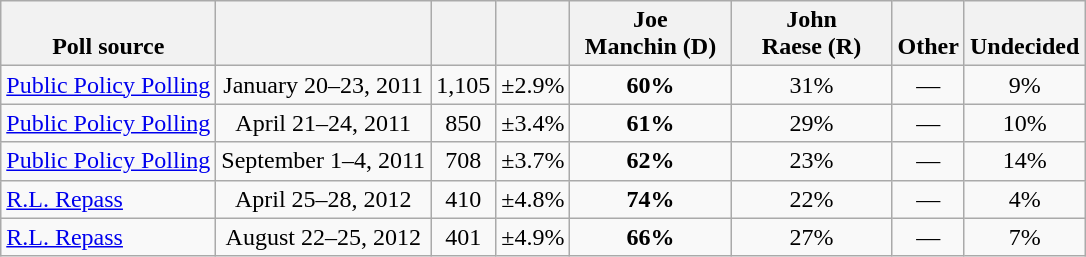<table class="wikitable" style="text-align:center">
<tr valign= bottom>
<th>Poll source</th>
<th></th>
<th></th>
<th></th>
<th style="width:100px;">Joe<br>Manchin (D)</th>
<th style="width:100px;">John<br>Raese (R)</th>
<th>Other</th>
<th>Undecided</th>
</tr>
<tr>
<td align=left><a href='#'>Public Policy Polling</a></td>
<td>January 20–23, 2011</td>
<td>1,105</td>
<td>±2.9%</td>
<td><strong>60%</strong></td>
<td>31%</td>
<td>—</td>
<td>9%</td>
</tr>
<tr>
<td align=left><a href='#'>Public Policy Polling</a></td>
<td>April 21–24, 2011</td>
<td>850</td>
<td>±3.4%</td>
<td><strong>61%</strong></td>
<td>29%</td>
<td>—</td>
<td>10%</td>
</tr>
<tr>
<td align=left><a href='#'>Public Policy Polling</a></td>
<td>September 1–4, 2011</td>
<td>708</td>
<td>±3.7%</td>
<td><strong>62%</strong></td>
<td>23%</td>
<td>—</td>
<td>14%</td>
</tr>
<tr>
<td align=left><a href='#'>R.L. Repass</a></td>
<td>April 25–28, 2012</td>
<td>410</td>
<td>±4.8%</td>
<td><strong>74%</strong></td>
<td>22%</td>
<td>—</td>
<td>4%</td>
</tr>
<tr>
<td align=left><a href='#'>R.L. Repass</a></td>
<td>August 22–25, 2012</td>
<td>401</td>
<td>±4.9%</td>
<td><strong>66%</strong></td>
<td>27%</td>
<td>—</td>
<td>7%</td>
</tr>
</table>
